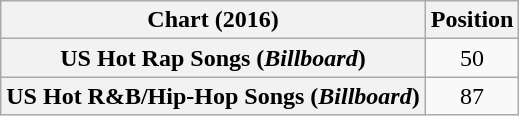<table class="wikitable sortable plainrowheaders">
<tr>
<th>Chart (2016)</th>
<th>Position</th>
</tr>
<tr>
<th scope="row">US Hot Rap Songs (<em>Billboard</em>)</th>
<td style="text-align:center;">50</td>
</tr>
<tr>
<th scope="row">US Hot R&B/Hip-Hop Songs (<em>Billboard</em>)</th>
<td style="text-align:center;">87</td>
</tr>
</table>
